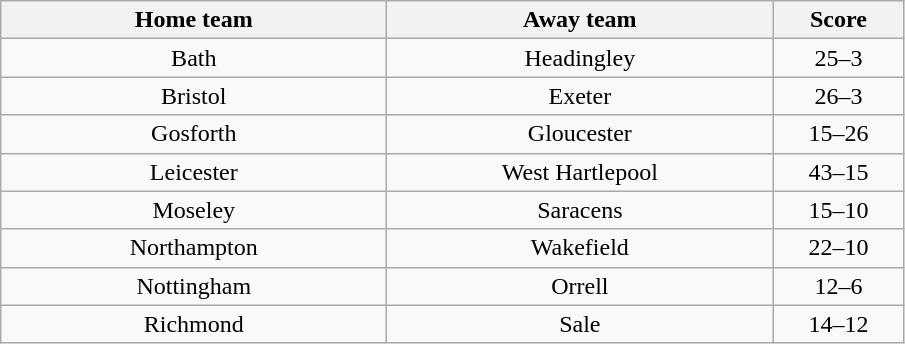<table class="wikitable" style="text-align: center">
<tr>
<th width=250>Home team</th>
<th width=250>Away team</th>
<th width=80>Score</th>
</tr>
<tr>
<td>Bath</td>
<td>Headingley</td>
<td>25–3</td>
</tr>
<tr>
<td>Bristol</td>
<td>Exeter</td>
<td>26–3</td>
</tr>
<tr>
<td>Gosforth</td>
<td>Gloucester</td>
<td>15–26</td>
</tr>
<tr>
<td>Leicester</td>
<td>West Hartlepool</td>
<td>43–15</td>
</tr>
<tr>
<td>Moseley</td>
<td>Saracens</td>
<td>15–10</td>
</tr>
<tr>
<td>Northampton</td>
<td>Wakefield</td>
<td>22–10</td>
</tr>
<tr>
<td>Nottingham</td>
<td>Orrell</td>
<td>12–6</td>
</tr>
<tr>
<td>Richmond</td>
<td>Sale</td>
<td>14–12</td>
</tr>
</table>
